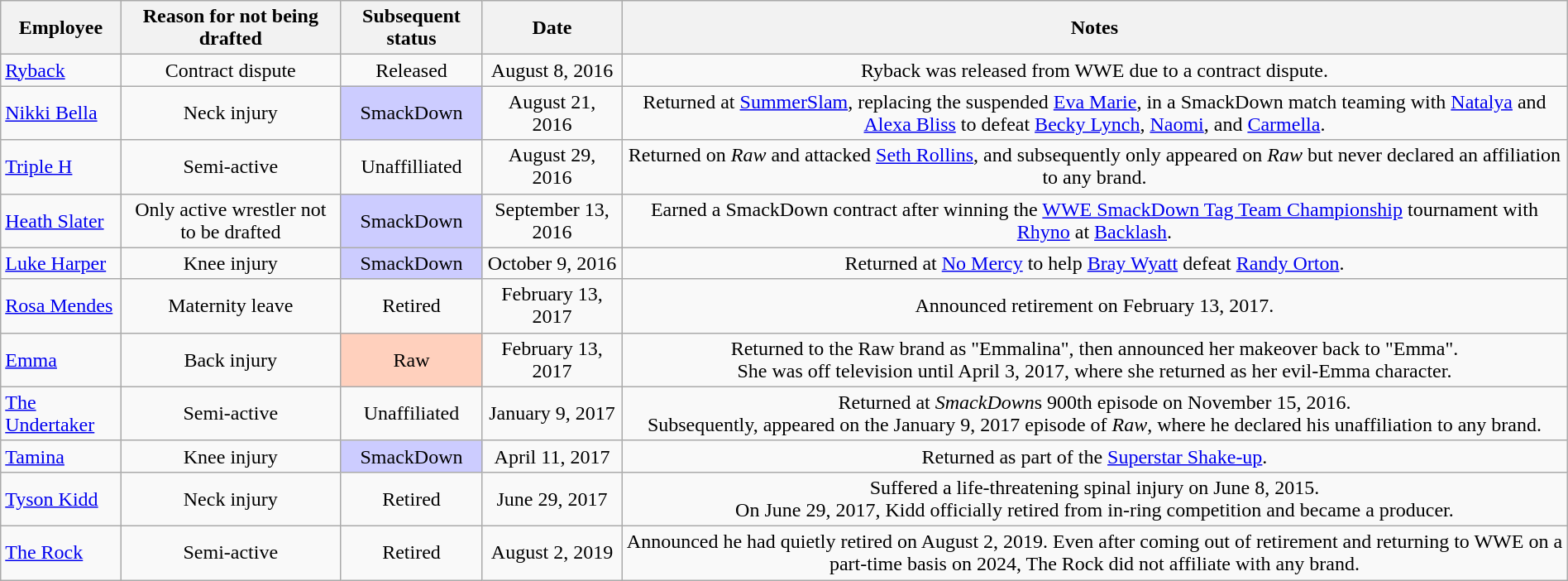<table class="wikitable sortable" style="text-align:center; width:100%">
<tr>
<th>Employee</th>
<th>Reason for not being drafted</th>
<th>Subsequent status</th>
<th>Date</th>
<th>Notes</th>
</tr>
<tr>
<td style="text-align:left;"><a href='#'>Ryback</a></td>
<td>Contract dispute</td>
<td>Released</td>
<td>August 8, 2016</td>
<td>Ryback was released from WWE due to a contract dispute.</td>
</tr>
<tr>
<td style="text-align:left;"><a href='#'>Nikki Bella</a></td>
<td>Neck injury</td>
<td style="background:#ccf;">SmackDown</td>
<td>August 21, 2016</td>
<td>Returned at <a href='#'>SummerSlam</a>, replacing the suspended <a href='#'>Eva Marie</a>, in a SmackDown match teaming with <a href='#'>Natalya</a> and <a href='#'>Alexa Bliss</a> to defeat <a href='#'>Becky Lynch</a>, <a href='#'>Naomi</a>, and <a href='#'>Carmella</a>.</td>
</tr>
<tr>
<td style="text-align:left;"><a href='#'>Triple H</a></td>
<td>Semi-active</td>
<td style=>Unaffilliated</td>
<td>August 29, 2016</td>
<td>Returned on <em>Raw</em> and attacked <a href='#'>Seth Rollins</a>, and subsequently only appeared on <em>Raw</em> but never declared an affiliation to any brand.</td>
</tr>
<tr>
<td style="text-align:left;"><a href='#'>Heath Slater</a></td>
<td>Only active wrestler not to be drafted</td>
<td style="background:#ccf">SmackDown</td>
<td>September 13, 2016</td>
<td>Earned a SmackDown contract after winning the <a href='#'>WWE SmackDown Tag Team Championship</a> tournament with <a href='#'>Rhyno</a> at <a href='#'>Backlash</a>.</td>
</tr>
<tr>
<td style="text-align:left;"><a href='#'>Luke Harper</a></td>
<td>Knee injury</td>
<td style="background:#ccf;">SmackDown</td>
<td>October 9, 2016</td>
<td>Returned at <a href='#'>No Mercy</a> to help <a href='#'>Bray Wyatt</a> defeat <a href='#'>Randy Orton</a>.</td>
</tr>
<tr>
<td style="text-align:left;"><a href='#'>Rosa Mendes</a></td>
<td>Maternity leave</td>
<td>Retired</td>
<td>February 13, 2017</td>
<td>Announced retirement on February 13, 2017.</td>
</tr>
<tr>
<td style="text-align:left;"><a href='#'>Emma</a></td>
<td>Back injury</td>
<td style="background:#ffd0bd">Raw</td>
<td>February 13, 2017</td>
<td>Returned to the Raw brand as "Emmalina", then announced her makeover back to "Emma".<br>She was off television until April 3, 2017, where she returned as her evil-Emma character.</td>
</tr>
<tr>
<td style="text-align:left;"><a href='#'>The Undertaker</a></td>
<td>Semi-active</td>
<td style=>Unaffiliated</td>
<td>January 9, 2017</td>
<td>Returned at <em>SmackDown</em>s 900th episode on November 15, 2016.<br>Subsequently, appeared on the January 9, 2017 episode of <em>Raw</em>, where he declared his unaffiliation to any brand.</td>
</tr>
<tr>
<td style="text-align:left;"><a href='#'>Tamina</a></td>
<td>Knee injury</td>
<td style="background:#ccf;">SmackDown</td>
<td>April 11, 2017</td>
<td>Returned as part of the <a href='#'>Superstar Shake-up</a>.</td>
</tr>
<tr>
<td style="text-align:left;"><a href='#'>Tyson Kidd</a></td>
<td>Neck injury</td>
<td>Retired</td>
<td>June 29, 2017</td>
<td>Suffered a life-threatening spinal injury on June 8, 2015.<br>On June 29, 2017, Kidd officially retired from in-ring competition and became a producer.</td>
</tr>
<tr>
<td style="text-align:left;"><a href='#'>The Rock</a></td>
<td>Semi-active</td>
<td>Retired</td>
<td>August 2, 2019</td>
<td>Announced he had quietly retired on August 2, 2019. Even after coming out of retirement and returning to WWE on a part-time basis on 2024, The Rock did not affiliate with any brand.</td>
</tr>
</table>
